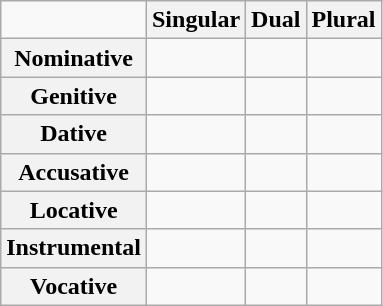<table class="wikitable">
<tr>
<td></td>
<th>Singular</th>
<th>Dual</th>
<th>Plural</th>
</tr>
<tr>
<th>Nominative</th>
<td></td>
<td></td>
<td></td>
</tr>
<tr>
<th>Genitive</th>
<td></td>
<td></td>
<td></td>
</tr>
<tr>
<th>Dative</th>
<td></td>
<td></td>
<td></td>
</tr>
<tr>
<th>Accusative</th>
<td></td>
<td></td>
<td></td>
</tr>
<tr>
<th>Locative</th>
<td></td>
<td></td>
<td></td>
</tr>
<tr>
<th>Instrumental</th>
<td></td>
<td></td>
<td></td>
</tr>
<tr>
<th>Vocative</th>
<td></td>
<td></td>
<td></td>
</tr>
</table>
